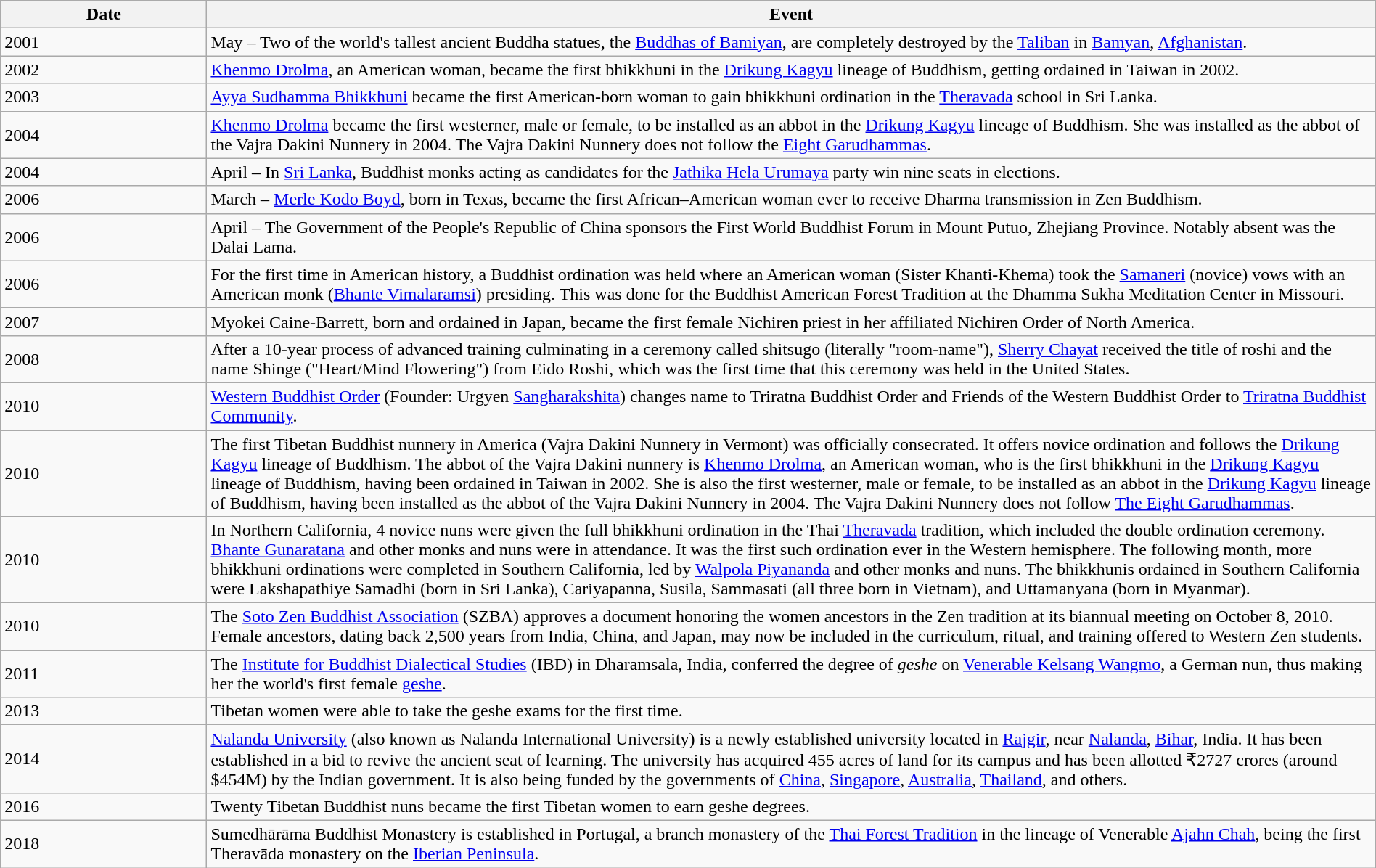<table class="wikitable" width="100%">
<tr>
<th style="width:15%">Date</th>
<th>Event</th>
</tr>
<tr>
<td>2001</td>
<td>May – Two of the world's tallest ancient Buddha statues, the <a href='#'>Buddhas of Bamiyan</a>, are completely destroyed by the <a href='#'>Taliban</a> in <a href='#'>Bamyan</a>, <a href='#'>Afghanistan</a>.</td>
</tr>
<tr>
<td>2002</td>
<td><a href='#'>Khenmo Drolma</a>, an American woman, became the first bhikkhuni in the <a href='#'>Drikung Kagyu</a> lineage of Buddhism, getting ordained in Taiwan in 2002.</td>
</tr>
<tr>
<td>2003</td>
<td><a href='#'>Ayya Sudhamma Bhikkhuni</a> became the first American-born woman to gain bhikkhuni ordination in the <a href='#'>Theravada</a> school in Sri Lanka.</td>
</tr>
<tr>
<td>2004</td>
<td><a href='#'>Khenmo Drolma</a> became the first westerner, male or female, to be installed as an abbot in the <a href='#'>Drikung Kagyu</a> lineage of Buddhism. She was installed as the abbot of the Vajra Dakini Nunnery in 2004. The Vajra Dakini Nunnery does not follow the <a href='#'>Eight Garudhammas</a>.</td>
</tr>
<tr>
<td>2004</td>
<td>April – In <a href='#'>Sri Lanka</a>, Buddhist monks acting as candidates for the <a href='#'>Jathika Hela Urumaya</a> party win nine seats in elections.</td>
</tr>
<tr>
<td>2006</td>
<td>March – <a href='#'>Merle Kodo Boyd</a>, born in Texas, became the first African–American woman ever to receive Dharma transmission in Zen Buddhism.</td>
</tr>
<tr>
<td>2006</td>
<td>April – The Government of the People's Republic of China sponsors the First World Buddhist Forum in Mount Putuo, Zhejiang Province. Notably absent was the Dalai Lama.</td>
</tr>
<tr>
<td>2006</td>
<td>For the first time in American history, a Buddhist ordination was held where an American woman (Sister Khanti-Khema) took the <a href='#'>Samaneri</a> (novice) vows with an American monk (<a href='#'>Bhante Vimalaramsi</a>) presiding. This was done for the Buddhist American Forest Tradition at the Dhamma Sukha Meditation Center in Missouri.</td>
</tr>
<tr>
<td>2007</td>
<td>Myokei Caine-Barrett, born and ordained in Japan, became the first female Nichiren priest in her affiliated Nichiren Order of North America.</td>
</tr>
<tr>
<td>2008</td>
<td>After a 10-year process of advanced training culminating in a ceremony called shitsugo (literally "room-name"), <a href='#'>Sherry Chayat</a> received the title of roshi and the name Shinge ("Heart/Mind Flowering") from Eido Roshi, which was the first time that this ceremony was held in the United States.</td>
</tr>
<tr>
<td>2010</td>
<td><a href='#'>Western Buddhist Order</a> (Founder: Urgyen <a href='#'>Sangharakshita</a>) changes name to Triratna Buddhist Order and Friends of the Western Buddhist Order to <a href='#'>Triratna Buddhist Community</a>.</td>
</tr>
<tr>
<td>2010</td>
<td>The first Tibetan Buddhist nunnery in America (Vajra Dakini Nunnery in Vermont) was officially consecrated. It offers novice ordination and follows the <a href='#'>Drikung Kagyu</a> lineage of Buddhism. The abbot of the Vajra Dakini nunnery is <a href='#'>Khenmo Drolma</a>, an American woman, who is the first bhikkhuni in the <a href='#'>Drikung Kagyu</a> lineage of Buddhism, having been ordained in Taiwan in 2002. She is also the first westerner, male or female, to be installed as an abbot in the <a href='#'>Drikung Kagyu</a> lineage of Buddhism, having been installed as the abbot of the Vajra Dakini Nunnery in 2004. The Vajra Dakini Nunnery does not follow <a href='#'>The Eight Garudhammas</a>.</td>
</tr>
<tr>
<td>2010</td>
<td>In Northern California, 4 novice nuns were given the full bhikkhuni ordination in the Thai <a href='#'>Theravada</a> tradition, which included the double ordination ceremony. <a href='#'>Bhante Gunaratana</a> and other monks and nuns were in attendance. It was the first such ordination ever in the Western hemisphere. The following month, more bhikkhuni ordinations were completed in Southern California, led by <a href='#'>Walpola Piyananda</a> and other monks and nuns. The bhikkhunis ordained in Southern California were Lakshapathiye Samadhi (born in Sri Lanka), Cariyapanna, Susila, Sammasati (all three born in Vietnam), and Uttamanyana (born in Myanmar).</td>
</tr>
<tr>
<td>2010</td>
<td>The <a href='#'>Soto Zen Buddhist Association</a> (SZBA) approves a document honoring the women ancestors in the Zen tradition at its biannual meeting on October 8, 2010. Female ancestors, dating back 2,500 years from India, China, and Japan, may now be included in the curriculum, ritual, and training offered to Western Zen students.</td>
</tr>
<tr>
<td>2011</td>
<td>The <a href='#'>Institute for Buddhist Dialectical Studies</a> (IBD) in Dharamsala, India, conferred the degree of <em>geshe</em> on <a href='#'>Venerable Kelsang Wangmo</a>, a German nun, thus making her the world's first female <a href='#'>geshe</a>.</td>
</tr>
<tr>
<td>2013</td>
<td>Tibetan women were able to take the geshe exams for the first time.</td>
</tr>
<tr>
<td>2014</td>
<td><a href='#'>Nalanda University</a> (also known as Nalanda International University) is a newly established university located in <a href='#'>Rajgir</a>, near <a href='#'>Nalanda</a>, <a href='#'>Bihar</a>, India. It has been established in a bid to revive the ancient seat of learning. The university has acquired 455 acres of land for its campus and has been allotted ₹2727 crores (around $454M) by the Indian government. It is also being funded by the governments of <a href='#'>China</a>, <a href='#'>Singapore</a>, <a href='#'>Australia</a>, <a href='#'>Thailand</a>, and others.</td>
</tr>
<tr>
<td>2016</td>
<td>Twenty Tibetan Buddhist nuns became the first Tibetan women to earn geshe degrees.</td>
</tr>
<tr>
<td>2018</td>
<td>Sumedhārāma Buddhist Monastery is established in Portugal, a branch monastery of the <a href='#'>Thai Forest Tradition</a> in the lineage of Venerable <a href='#'>Ajahn Chah</a>, being the first Theravāda monastery on the <a href='#'>Iberian Peninsula</a>.</td>
</tr>
</table>
